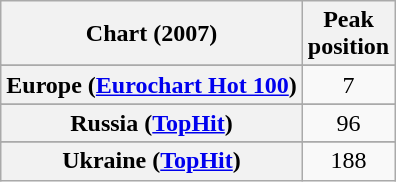<table class="wikitable sortable plainrowheaders" style="text-align:center">
<tr>
<th>Chart (2007)</th>
<th>Peak<br>position</th>
</tr>
<tr>
</tr>
<tr>
</tr>
<tr>
</tr>
<tr>
<th scope="row">Europe (<a href='#'>Eurochart Hot 100</a>)</th>
<td>7</td>
</tr>
<tr>
</tr>
<tr>
</tr>
<tr>
<th scope="row">Russia (<a href='#'>TopHit</a>)</th>
<td>96</td>
</tr>
<tr>
</tr>
<tr>
<th scope="row">Ukraine (<a href='#'>TopHit</a>)</th>
<td>188</td>
</tr>
</table>
